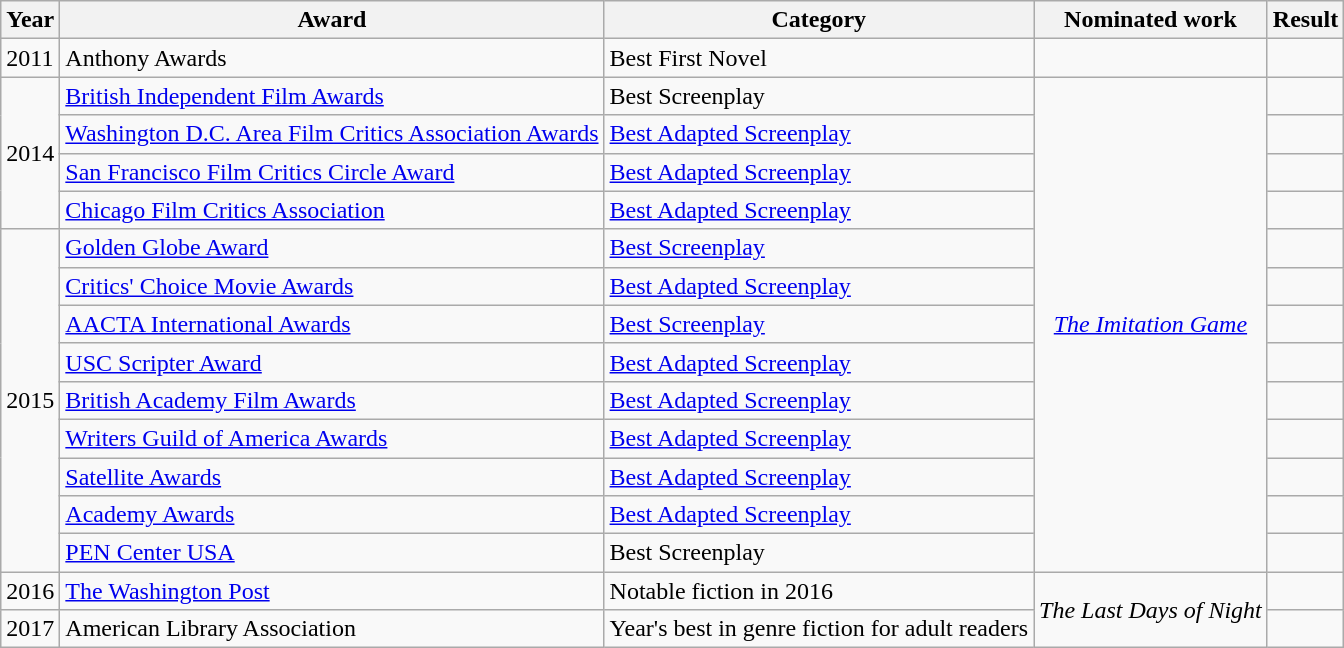<table class="wikitable">
<tr>
<th>Year</th>
<th>Award</th>
<th>Category</th>
<th>Nominated work</th>
<th>Result</th>
</tr>
<tr>
<td>2011</td>
<td>Anthony Awards</td>
<td>Best First Novel</td>
<td></td>
<td></td>
</tr>
<tr>
<td rowspan=4>2014</td>
<td><a href='#'>British Independent Film Awards</a></td>
<td>Best Screenplay</td>
<td rowspan="13" style="text-align:center;"><em><a href='#'>The Imitation Game</a></em></td>
<td></td>
</tr>
<tr>
<td><a href='#'>Washington D.C. Area Film Critics Association Awards</a></td>
<td><a href='#'>Best Adapted Screenplay</a></td>
<td></td>
</tr>
<tr>
<td><a href='#'>San Francisco Film Critics Circle Award</a></td>
<td><a href='#'>Best Adapted Screenplay</a></td>
<td></td>
</tr>
<tr>
<td><a href='#'>Chicago Film Critics Association</a></td>
<td><a href='#'>Best Adapted Screenplay</a></td>
<td></td>
</tr>
<tr>
<td rowspan="9">2015</td>
<td><a href='#'>Golden Globe Award</a></td>
<td><a href='#'>Best Screenplay</a></td>
<td></td>
</tr>
<tr>
<td><a href='#'>Critics' Choice Movie Awards</a></td>
<td><a href='#'>Best Adapted Screenplay</a></td>
<td></td>
</tr>
<tr>
<td><a href='#'>AACTA International Awards</a></td>
<td><a href='#'>Best Screenplay</a></td>
<td></td>
</tr>
<tr>
<td><a href='#'>USC Scripter Award</a></td>
<td><a href='#'>Best Adapted Screenplay</a></td>
<td></td>
</tr>
<tr>
<td><a href='#'>British Academy Film Awards</a></td>
<td><a href='#'>Best Adapted Screenplay</a></td>
<td></td>
</tr>
<tr>
<td><a href='#'>Writers Guild of America Awards</a></td>
<td><a href='#'>Best Adapted Screenplay</a></td>
<td></td>
</tr>
<tr>
<td><a href='#'>Satellite Awards</a></td>
<td><a href='#'>Best Adapted Screenplay</a></td>
<td></td>
</tr>
<tr>
<td><a href='#'>Academy Awards</a></td>
<td><a href='#'>Best Adapted Screenplay</a></td>
<td></td>
</tr>
<tr>
<td><a href='#'>PEN Center USA</a></td>
<td>Best Screenplay</td>
<td></td>
</tr>
<tr>
<td>2016</td>
<td><a href='#'>The Washington Post</a></td>
<td>Notable fiction in 2016</td>
<td rowspan=2 style="text-align:center;"><em>The Last Days of Night</em></td>
<td></td>
</tr>
<tr>
<td>2017</td>
<td>American Library Association</td>
<td>Year's best in genre fiction for adult readers</td>
<td></td>
</tr>
</table>
